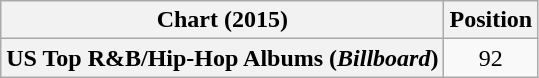<table class="wikitable plainrowheaders" style="text-align:center">
<tr>
<th scope="col">Chart (2015)</th>
<th scope="col">Position</th>
</tr>
<tr>
<th scope="row">US Top R&B/Hip-Hop Albums (<em>Billboard</em>)</th>
<td>92</td>
</tr>
</table>
